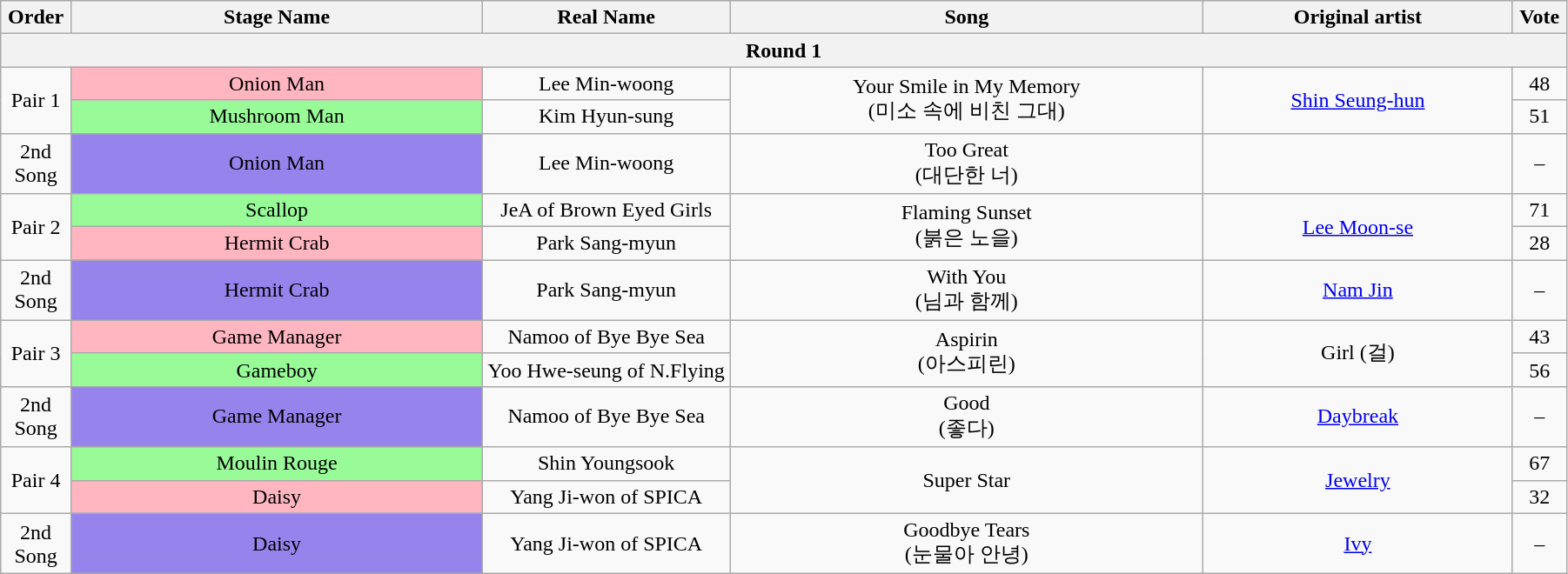<table class="wikitable" style="text-align:center; width:95%;">
<tr>
<th style="width:1%;">Order</th>
<th style="width:20%;">Stage Name</th>
<th style="width:12%;">Real Name</th>
<th style="width:23%;">Song</th>
<th style="width:15%;">Original artist</th>
<th style="width:1%;">Vote</th>
</tr>
<tr>
<th colspan=6>Round 1</th>
</tr>
<tr>
<td rowspan=2>Pair 1</td>
<td bgcolor="lightpink">Onion Man</td>
<td>Lee Min-woong</td>
<td rowspan=2>Your Smile in My Memory<br>(미소 속에 비친 그대)</td>
<td rowspan=2><a href='#'>Shin Seung-hun</a></td>
<td>48</td>
</tr>
<tr>
<td bgcolor="palegreen">Mushroom Man</td>
<td>Kim Hyun-sung</td>
<td>51</td>
</tr>
<tr>
<td>2nd Song</td>
<td bgcolor="#9683EC">Onion Man</td>
<td>Lee Min-woong</td>
<td>Too Great<br>(대단한 너)</td>
<td></td>
<td>–</td>
</tr>
<tr>
<td rowspan=2>Pair 2</td>
<td bgcolor="palegreen">Scallop</td>
<td>JeA of Brown Eyed Girls</td>
<td rowspan=2>Flaming Sunset<br>(붉은 노을)</td>
<td rowspan=2><a href='#'>Lee Moon-se</a></td>
<td>71</td>
</tr>
<tr>
<td bgcolor="lightpink">Hermit Crab</td>
<td>Park Sang-myun</td>
<td>28</td>
</tr>
<tr>
<td>2nd Song</td>
<td bgcolor="#9683EC">Hermit Crab</td>
<td>Park Sang-myun</td>
<td>With You<br>(님과 함께)</td>
<td><a href='#'>Nam Jin</a></td>
<td>–</td>
</tr>
<tr>
<td rowspan=2>Pair 3</td>
<td bgcolor="lightpink">Game Manager</td>
<td>Namoo of Bye Bye Sea</td>
<td rowspan=2>Aspirin<br>(아스피린)</td>
<td rowspan=2>Girl (걸)</td>
<td>43</td>
</tr>
<tr>
<td bgcolor="palegreen">Gameboy</td>
<td>Yoo Hwe-seung of N.Flying</td>
<td>56</td>
</tr>
<tr>
<td>2nd Song</td>
<td bgcolor="#9683EC">Game Manager</td>
<td>Namoo of Bye Bye Sea</td>
<td>Good<br>(좋다)</td>
<td><a href='#'>Daybreak</a></td>
<td>–</td>
</tr>
<tr>
<td rowspan=2>Pair 4</td>
<td bgcolor="palegreen">Moulin Rouge</td>
<td>Shin Youngsook</td>
<td rowspan=2>Super Star</td>
<td rowspan=2><a href='#'>Jewelry</a></td>
<td>67</td>
</tr>
<tr>
<td bgcolor="lightpink">Daisy</td>
<td>Yang Ji-won of SPICA</td>
<td>32</td>
</tr>
<tr>
<td>2nd Song</td>
<td bgcolor="#9683EC">Daisy</td>
<td>Yang Ji-won of SPICA</td>
<td>Goodbye Tears<br>(눈물아 안녕)</td>
<td><a href='#'>Ivy</a></td>
<td>–</td>
</tr>
</table>
